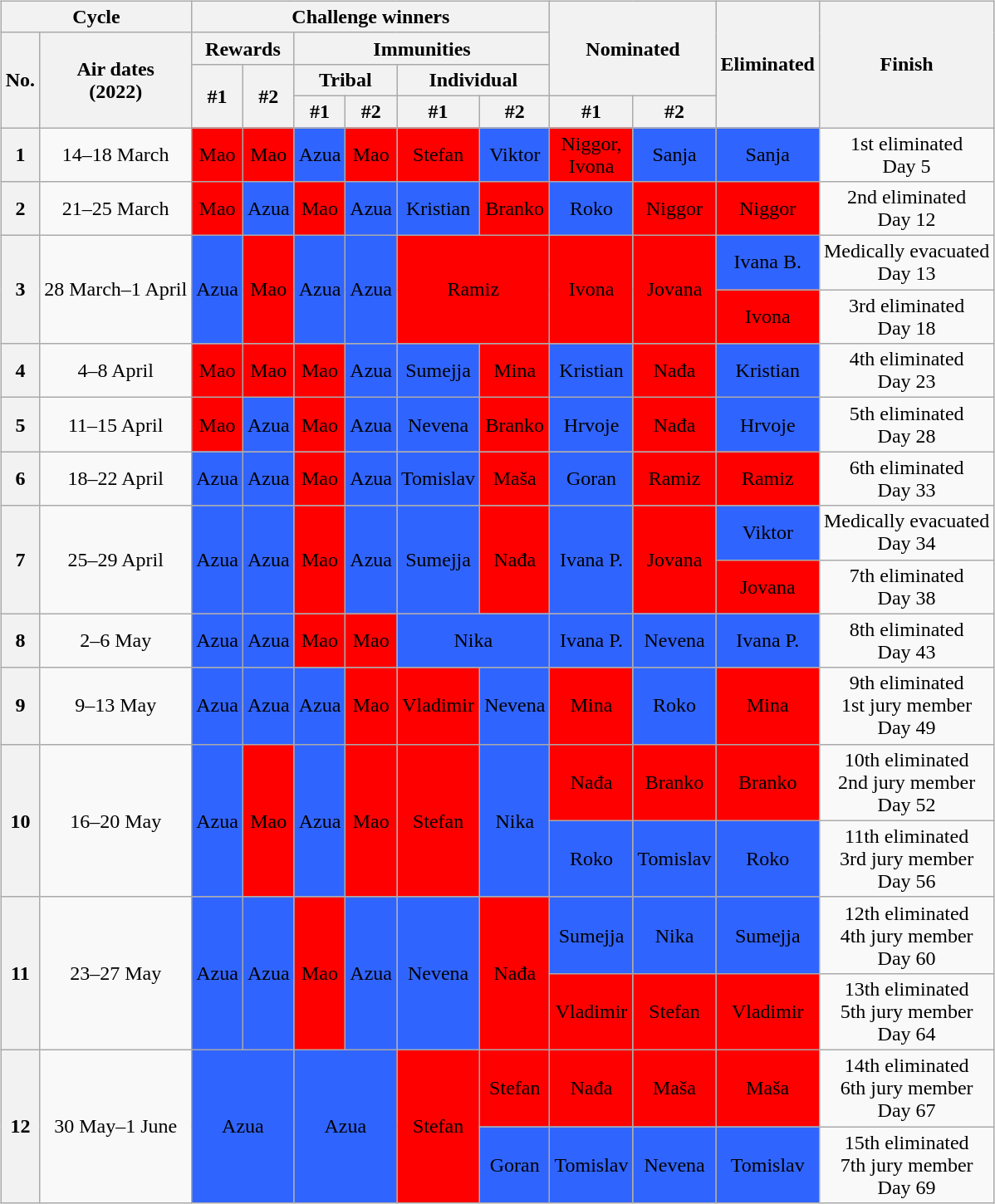<table>
<tr>
<td><br><table class="wikitable" style="text-align:center">
<tr>
<th colspan="2">Cycle</th>
<th colspan="6">Challenge winners</th>
<th colspan="2" rowspan="3">Nominated</th>
<th rowspan="4">Eliminated</th>
<th rowspan="4">Finish</th>
</tr>
<tr>
<th rowspan="3">No.</th>
<th rowspan="3">Air dates<br>(2022)</th>
<th colspan="2">Rewards</th>
<th colspan="4">Immunities</th>
</tr>
<tr>
<th rowspan="2">#1</th>
<th rowspan="2">#2</th>
<th colspan="2">Tribal</th>
<th colspan="2">Individual</th>
</tr>
<tr>
<th>#1</th>
<th>#2</th>
<th>#1</th>
<th>#2</th>
<th>#1</th>
<th>#2</th>
</tr>
<tr>
<th>1</th>
<td>14–18 March</td>
<td align="center" bgcolor="red"><span>Mao</span></td>
<td align="center" bgcolor="red"><span>Mao</span></td>
<td align="center" bgcolor="#3064ff"><span>Azua</span></td>
<td align="center" bgcolor="red"><span>Mao</span></td>
<td align="center" bgcolor="red"><span>Stefan</span></td>
<td align="center" bgcolor="#3064ff"><span>Viktor</span></td>
<td align="center" bgcolor="red"><span>Niggor,<br>Ivona</span></td>
<td align="center" bgcolor="#3064ff"><span>Sanja</span></td>
<td align="center" bgcolor="#3064ff"><span>Sanja</span></td>
<td>1st eliminated<br>Day 5</td>
</tr>
<tr>
<th>2</th>
<td>21–25 March</td>
<td align="center" bgcolor="red"><span>Mao</span></td>
<td align="center" bgcolor="#3064ff"><span>Azua</span></td>
<td align="center" bgcolor="red"><span>Mao</span></td>
<td align="center" bgcolor="#3064ff"><span>Azua</span></td>
<td align="center" bgcolor="#3064ff"><span>Kristian</span></td>
<td align="center" bgcolor="red"><span>Branko</span></td>
<td align="center" bgcolor="#3064ff"><span>Roko</span></td>
<td align="center" bgcolor="red"><span>Niggor</span></td>
<td align="center" bgcolor="red"><span>Niggor</span></td>
<td>2nd eliminated<br>Day 12</td>
</tr>
<tr>
<th rowspan="2">3</th>
<td rowspan="2">28 March–1 April</td>
<td rowspan="2" align="center" bgcolor="#3064ff"><span>Azua</span></td>
<td rowspan="2" align="center" bgcolor="red"><span>Mao</span></td>
<td rowspan="2" align="center" bgcolor="#3064ff"><span>Azua</span></td>
<td rowspan="2" align="center" bgcolor="#3064ff"><span>Azua</span></td>
<td colspan="2" rowspan="2" align="center" bgcolor="red"><span>Ramiz</span></td>
<td rowspan="2" align="center" bgcolor="red"><span>Ivona</span></td>
<td rowspan="2" align="center" bgcolor="red"><span>Jovana</span></td>
<td align="center" bgcolor="#3064ff"><span>Ivana B.</span></td>
<td>Medically evacuated<br>Day 13</td>
</tr>
<tr>
<td align="center" bgcolor="red"><span>Ivona</span></td>
<td>3rd eliminated<br>Day 18</td>
</tr>
<tr>
<th>4</th>
<td>4–8 April</td>
<td align="center" bgcolor="red"><span>Mao</span></td>
<td align="center" bgcolor="red"><span>Mao</span></td>
<td align="center" bgcolor="red"><span>Mao</span></td>
<td align="center" bgcolor="#3064ff"><span>Azua</span></td>
<td align="center" bgcolor="#3064ff"><span>Sumejja</span></td>
<td align="center" bgcolor="red"><span>Mina</span></td>
<td align="center" bgcolor="#3064ff"><span>Kristian</span></td>
<td align="center" bgcolor="red"><span>Nađa</span></td>
<td align="center" bgcolor="#3064ff"><span>Kristian</span></td>
<td>4th eliminated<br>Day 23</td>
</tr>
<tr>
<th>5</th>
<td>11–15 April</td>
<td align="center" bgcolor="red"><span>Mao</span></td>
<td align="center" bgcolor="#3064ff"><span>Azua</span></td>
<td align="center" bgcolor="red"><span>Mao</span></td>
<td align="center" bgcolor="#3064ff"><span>Azua</span></td>
<td align="center" bgcolor="#3064ff"><span>Nevena</span></td>
<td align="center" bgcolor="red"><span>Branko</span></td>
<td align="center" bgcolor="#3064ff"><span>Hrvoje</span></td>
<td align="center" bgcolor="red"><span>Nađa</span></td>
<td align="center" bgcolor="#3064ff"><span>Hrvoje</span></td>
<td>5th eliminated<br>Day 28</td>
</tr>
<tr>
<th>6</th>
<td>18–22 April</td>
<td align="center" bgcolor="#3064ff"><span>Azua</span></td>
<td align="center" bgcolor="#3064ff"><span>Azua</span></td>
<td align="center" bgcolor="red"><span>Mao</span></td>
<td align="center" bgcolor="#3064ff"><span>Azua</span></td>
<td align="center" bgcolor="#3064ff"><span>Tomislav</span></td>
<td align="center" bgcolor="red"><span>Maša</span></td>
<td align="center" bgcolor="#3064ff"><span>Goran</span></td>
<td align="center" bgcolor="red"><span>Ramiz</span></td>
<td align="center" bgcolor="red"><span>Ramiz</span></td>
<td>6th eliminated<br>Day 33</td>
</tr>
<tr>
<th rowspan="2">7</th>
<td rowspan="2">25–29 April</td>
<td rowspan="2" align="center" bgcolor="#3064ff"><span>Azua</span></td>
<td rowspan="2" align="center" bgcolor="#3064ff"><span>Azua</span></td>
<td rowspan="2" align="center" bgcolor="red"><span>Mao</span></td>
<td rowspan="2" align="center" bgcolor="#3064ff"><span>Azua</span></td>
<td rowspan="2" align="center" bgcolor="#3064ff"><span>Sumejja</span></td>
<td rowspan="2" align="center" bgcolor="red"><span>Nađa</span></td>
<td rowspan="2" align="center" bgcolor="#3064ff"><span>Ivana P.</span></td>
<td rowspan="2" align="center" bgcolor="red"><span>Jovana</span></td>
<td align="center" bgcolor="#3064ff"><span>Viktor</span></td>
<td>Medically evacuated<br>Day 34</td>
</tr>
<tr>
<td align="center" bgcolor="red"><span>Jovana</span></td>
<td>7th eliminated<br>Day 38</td>
</tr>
<tr>
<th>8</th>
<td>2–6 May</td>
<td align="center" bgcolor="#3064ff"><span>Azua</span></td>
<td align="center" bgcolor="#3064ff"><span>Azua</span></td>
<td align="center" bgcolor="red"><span>Mao</span></td>
<td align="center" bgcolor="red"><span>Mao</span></td>
<td colspan="2" align="center" bgcolor="#3064ff"><span>Nika</span></td>
<td align="center" bgcolor="#3064ff"><span>Ivana P.</span></td>
<td align="center" bgcolor="#3064ff"><span>Nevena</span></td>
<td align="center" bgcolor="#3064ff"><span>Ivana P.</span></td>
<td>8th eliminated<br>Day 43</td>
</tr>
<tr>
<th>9</th>
<td>9–13 May</td>
<td align="center" bgcolor="#3064ff"><span>Azua</span></td>
<td align="center" bgcolor="#3064ff"><span>Azua</span></td>
<td align="center" bgcolor="#3064ff"><span>Azua</span></td>
<td align="center" bgcolor="red"><span>Mao</span></td>
<td align="center" bgcolor="red"><span>Vladimir</span></td>
<td align="center" bgcolor="#3064ff"><span>Nevena</span></td>
<td align="center" bgcolor="red"><span>Mina</span></td>
<td align="center" bgcolor="#3064ff"><span>Roko</span></td>
<td align="center" bgcolor="red"><span>Mina</span></td>
<td>9th eliminated<br>1st jury member<br>Day 49</td>
</tr>
<tr>
<th rowspan="2">10</th>
<td rowspan="2">16–20 May</td>
<td rowspan="2" align="center" bgcolor="#3064ff"><span>Azua</span></td>
<td rowspan="2" align="center" bgcolor="red"><span>Mao</span></td>
<td rowspan="2" align="center" bgcolor="#3064ff"><span>Azua</span></td>
<td rowspan="2" align="center" bgcolor="red"><span>Mao</span></td>
<td rowspan="2" align="center" bgcolor="red"><span>Stefan</span></td>
<td rowspan="2" align="center" bgcolor="#3064ff"><span>Nika</span></td>
<td align="center" bgcolor="red"><span>Nađa</span></td>
<td align="center" bgcolor="red"><span>Branko</span></td>
<td align="center" bgcolor="red"><span>Branko</span></td>
<td>10th eliminated<br>2nd jury member<br>Day 52</td>
</tr>
<tr>
<td align="center" bgcolor="#3064ff"><span>Roko</span></td>
<td align="center" bgcolor="#3064ff"><span>Tomislav</span></td>
<td align="center" bgcolor="#3064ff"><span>Roko</span></td>
<td>11th eliminated<br>3rd jury member<br>Day 56</td>
</tr>
<tr>
<th rowspan="2">11</th>
<td rowspan="2">23–27 May</td>
<td rowspan="2" align="center" bgcolor="#3064ff"><span>Azua</span></td>
<td rowspan="2" align="center" bgcolor="#3064ff"><span>Azua</span></td>
<td rowspan="2" align="center" bgcolor="red"><span>Mao</span></td>
<td rowspan="2" align="center" bgcolor="#3064ff"><span>Azua</span></td>
<td rowspan="2" align="center" bgcolor="#3064ff"><span>Nevena</span></td>
<td rowspan="2" align="center" bgcolor="red"><span>Nađa</span></td>
<td align="center" bgcolor="#3064ff"><span>Sumejja</span></td>
<td align="center" bgcolor="#3064ff"><span>Nika</span></td>
<td align="center" bgcolor="#3064ff"><span>Sumejja</span></td>
<td>12th eliminated<br>4th jury member<br>Day 60</td>
</tr>
<tr>
<td align="center" bgcolor="red"><span>Vladimir</span></td>
<td align="center" bgcolor="red"><span>Stefan</span></td>
<td align="center" bgcolor="red"><span>Vladimir</span></td>
<td>13th eliminated<br>5th jury member<br>Day 64</td>
</tr>
<tr>
<th rowspan="2">12</th>
<td rowspan="2">30 May–1 June</td>
<td colspan="2" rowspan="2" align="center" bgcolor="#3064ff"><span>Azua</span></td>
<td colspan="2" rowspan="2" align="center" bgcolor="#3064ff"><span>Azua</span></td>
<td rowspan="2" align="center" bgcolor="red"><span>Stefan</span></td>
<td align="center" bgcolor="red"><span>Stefan</span></td>
<td align="center" bgcolor="red"><span>Nađa</span></td>
<td align="center" bgcolor="red"><span>Maša</span></td>
<td align="center" bgcolor="red"><span>Maša</span></td>
<td>14th eliminated<br>6th jury member<br>Day 67</td>
</tr>
<tr>
<td align="center" bgcolor="#3064ff"><span>Goran</span></td>
<td align="center" bgcolor="#3064ff"><span>Tomislav</span></td>
<td align="center" bgcolor="#3064ff"><span>Nevena</span></td>
<td align="center" bgcolor="#3064ff"><span>Tomislav</span></td>
<td>15th eliminated<br>7th jury member<br>Day 69</td>
</tr>
</table>
</td>
<td></td>
</tr>
</table>
